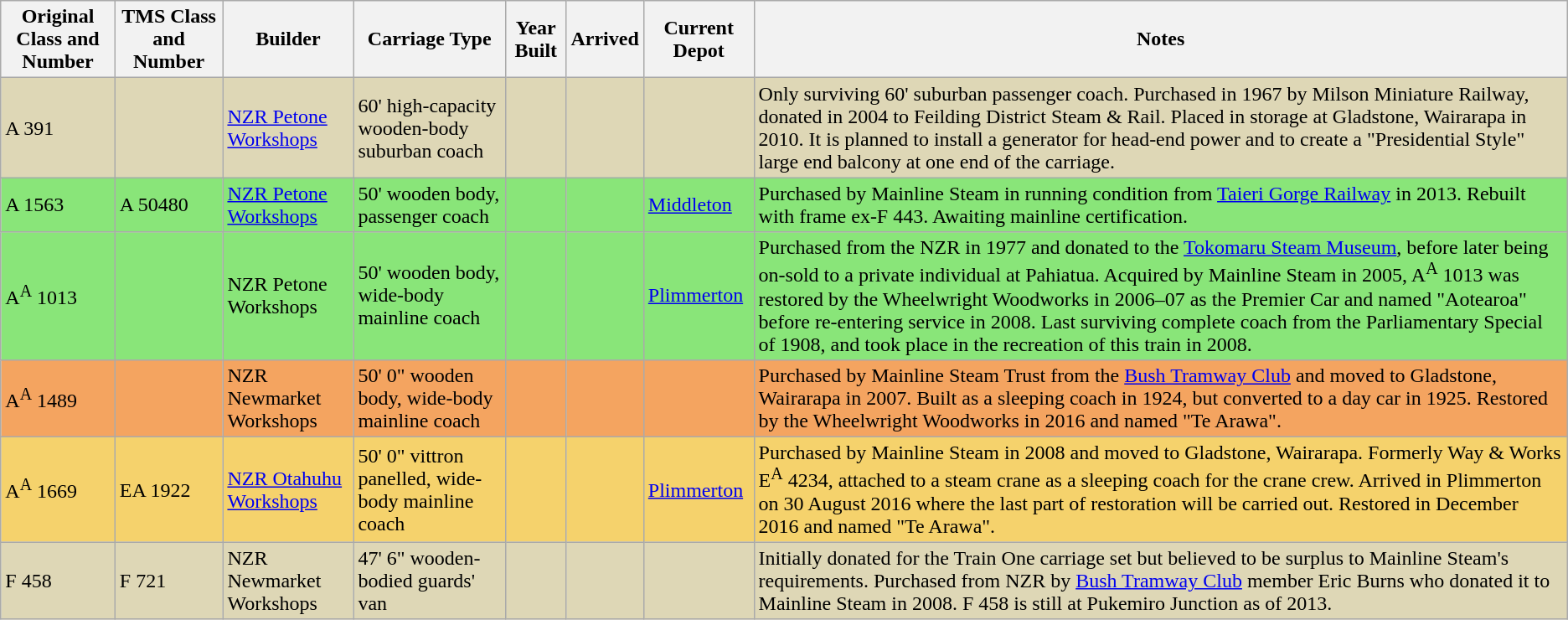<table class="sortable wikitable" border="1">
<tr>
<th>Original Class and Number</th>
<th>TMS Class and Number</th>
<th>Builder</th>
<th>Carriage Type</th>
<th>Year Built</th>
<th>Arrived</th>
<th>Current Depot</th>
<th>Notes</th>
</tr>
<tr style="background:#DED7B6;">
<td>A 391</td>
<td></td>
<td><a href='#'>NZR Petone Workshops</a></td>
<td>60' high-capacity wooden-body suburban coach</td>
<td></td>
<td></td>
<td></td>
<td>Only surviving 60' suburban passenger coach. Purchased in 1967 by Milson Miniature Railway, donated in 2004 to Feilding District Steam & Rail. Placed in storage at Gladstone, Wairarapa in 2010. It is planned to install a generator for head-end power and to create a "Presidential Style" large end balcony at one end of the carriage.</td>
</tr>
<tr style="background:#89E579;">
<td>A 1563</td>
<td>A 50480</td>
<td><a href='#'>NZR Petone Workshops</a></td>
<td>50' wooden body, passenger coach</td>
<td></td>
<td></td>
<td><a href='#'>Middleton</a></td>
<td>Purchased by Mainline Steam in running condition from <a href='#'>Taieri Gorge Railway</a> in 2013. Rebuilt with frame ex-F 443. Awaiting mainline certification.</td>
</tr>
<tr style="background:#89E579;">
<td>A<sup>A</sup> 1013</td>
<td></td>
<td>NZR Petone Workshops</td>
<td>50' wooden body, wide-body mainline coach</td>
<td></td>
<td></td>
<td><a href='#'>Plimmerton</a></td>
<td>Purchased from the NZR in 1977 and donated to the <a href='#'>Tokomaru Steam Museum</a>, before later being on-sold to a private individual at Pahiatua. Acquired by Mainline Steam in 2005, A<sup>A</sup> 1013 was restored by the Wheelwright Woodworks in 2006–07 as the Premier Car and named "Aotearoa" before re-entering service in 2008. Last surviving complete coach from the Parliamentary Special of 1908, and took place in the recreation of this train in 2008.</td>
</tr>
<tr style="background:#f4a460;">
<td>A<sup>A</sup> 1489</td>
<td></td>
<td>NZR Newmarket Workshops</td>
<td>50' 0" wooden body, wide-body mainline coach</td>
<td></td>
<td></td>
<td></td>
<td>Purchased by Mainline Steam Trust from the <a href='#'>Bush Tramway Club</a> and moved to Gladstone, Wairarapa in 2007. Built as a sleeping coach in 1924, but converted to a day car in 1925. Restored by the Wheelwright Woodworks in 2016 and named "Te Arawa".</td>
</tr>
<tr style="background:#F5D26C;">
<td>A<sup>A</sup> 1669</td>
<td>EA 1922</td>
<td><a href='#'>NZR Otahuhu Workshops</a></td>
<td>50' 0" vittron panelled, wide-body mainline coach</td>
<td></td>
<td></td>
<td><a href='#'>Plimmerton</a></td>
<td>Purchased by Mainline Steam in 2008 and moved to Gladstone, Wairarapa. Formerly Way & Works E<sup>A</sup> 4234, attached to a steam crane as a sleeping coach for the crane crew. Arrived in Plimmerton on 30 August 2016 where the last part of restoration will be carried out. Restored in December 2016 and named "Te Arawa".</td>
</tr>
<tr style="background:#DED7B6;">
<td>F 458</td>
<td>F 721</td>
<td>NZR Newmarket Workshops</td>
<td>47' 6" wooden-bodied guards' van</td>
<td></td>
<td></td>
<td></td>
<td>Initially donated for the Train One carriage set but believed to be surplus to Mainline Steam's requirements. Purchased from NZR by <a href='#'>Bush Tramway Club</a> member Eric Burns who donated it to Mainline Steam in 2008. F 458 is still at Pukemiro Junction as of 2013.</td>
</tr>
</table>
